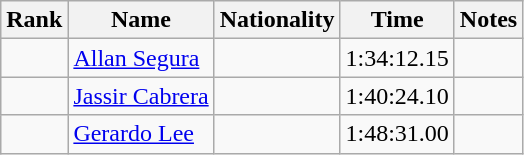<table class="wikitable sortable" style="text-align:center">
<tr>
<th>Rank</th>
<th>Name</th>
<th>Nationality</th>
<th>Time</th>
<th>Notes</th>
</tr>
<tr>
<td></td>
<td align=left><a href='#'>Allan Segura</a></td>
<td align=left></td>
<td>1:34:12.15</td>
<td></td>
</tr>
<tr>
<td></td>
<td align=left><a href='#'>Jassir Cabrera</a></td>
<td align=left></td>
<td>1:40:24.10</td>
<td></td>
</tr>
<tr>
<td></td>
<td align=left><a href='#'>Gerardo Lee</a></td>
<td align=left></td>
<td>1:48:31.00</td>
<td></td>
</tr>
</table>
